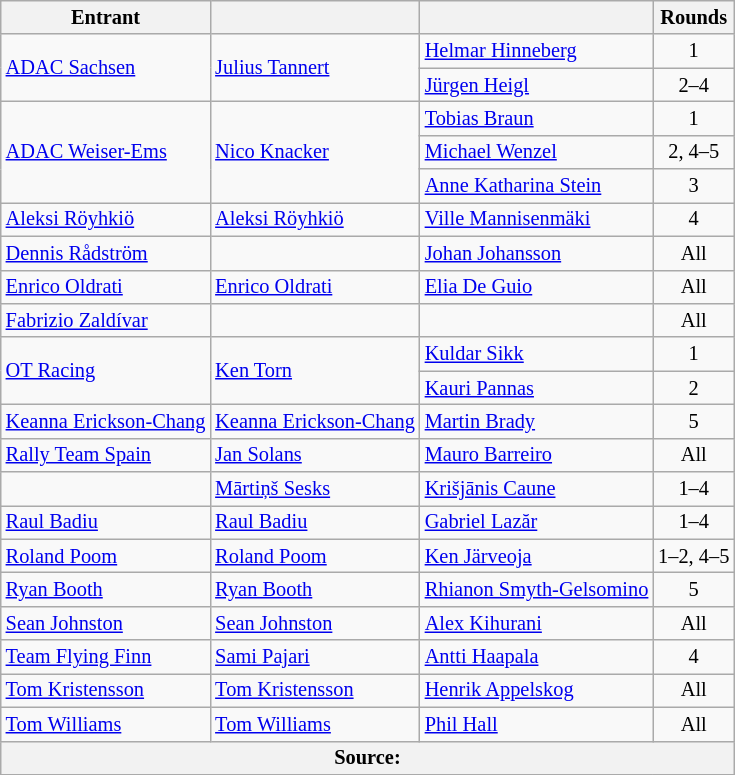<table class="wikitable" style="font-size: 85%">
<tr>
<th>Entrant</th>
<th></th>
<th></th>
<th>Rounds</th>
</tr>
<tr>
<td rowspan=2><a href='#'>ADAC Sachsen</a></td>
<td rowspan=2> <a href='#'>Julius Tannert</a></td>
<td> <a href='#'>Helmar Hinneberg</a></td>
<td align="center">1</td>
</tr>
<tr>
<td> <a href='#'>Jürgen Heigl</a></td>
<td align="center">2–4</td>
</tr>
<tr>
<td rowspan=3><a href='#'>ADAC Weiser-Ems</a></td>
<td rowspan=3> <a href='#'>Nico Knacker</a></td>
<td> <a href='#'>Tobias Braun</a></td>
<td align="center">1</td>
</tr>
<tr>
<td> <a href='#'>Michael Wenzel</a></td>
<td align="center">2, 4–5</td>
</tr>
<tr>
<td nowrap> <a href='#'>Anne Katharina Stein</a></td>
<td align="center">3</td>
</tr>
<tr>
<td><a href='#'>Aleksi Röyhkiö</a></td>
<td> <a href='#'>Aleksi Röyhkiö</a></td>
<td> <a href='#'>Ville Mannisenmäki</a></td>
<td align="center">4</td>
</tr>
<tr>
<td><a href='#'>Dennis Rådström</a></td>
<td></td>
<td> <a href='#'>Johan Johansson</a></td>
<td align="center">All</td>
</tr>
<tr>
<td><a href='#'>Enrico Oldrati</a></td>
<td> <a href='#'>Enrico Oldrati</a></td>
<td> <a href='#'>Elia De Guio</a></td>
<td align="center">All</td>
</tr>
<tr>
<td><a href='#'>Fabrizio Zaldívar</a></td>
<td></td>
<td></td>
<td align="center">All</td>
</tr>
<tr>
<td rowspan=2><a href='#'>OT Racing</a></td>
<td rowspan=2> <a href='#'>Ken Torn</a></td>
<td> <a href='#'>Kuldar Sikk</a></td>
<td align="center">1</td>
</tr>
<tr>
<td> <a href='#'>Kauri Pannas</a></td>
<td align="center">2</td>
</tr>
<tr>
<td><a href='#'>Keanna Erickson-Chang</a></td>
<td nowrap> <a href='#'>Keanna Erickson-Chang</a></td>
<td> <a href='#'>Martin Brady</a></td>
<td align="center">5</td>
</tr>
<tr>
<td><a href='#'>Rally Team Spain</a></td>
<td> <a href='#'>Jan Solans</a></td>
<td> <a href='#'>Mauro Barreiro</a></td>
<td align="center">All</td>
</tr>
<tr>
<td></td>
<td> <a href='#'>Mārtiņš Sesks</a></td>
<td> <a href='#'>Krišjānis Caune</a></td>
<td align="center">1–4</td>
</tr>
<tr>
<td><a href='#'>Raul Badiu</a></td>
<td> <a href='#'>Raul Badiu</a></td>
<td> <a href='#'>Gabriel Lazăr</a></td>
<td align="center">1–4</td>
</tr>
<tr>
<td><a href='#'>Roland Poom</a></td>
<td> <a href='#'>Roland Poom</a></td>
<td> <a href='#'>Ken Järveoja</a></td>
<td align="center" nowrap>1–2, 4–5</td>
</tr>
<tr>
<td><a href='#'>Ryan Booth</a></td>
<td> <a href='#'>Ryan Booth</a></td>
<td nowrap> <a href='#'>Rhianon Smyth-Gelsomino</a></td>
<td align="center">5</td>
</tr>
<tr>
<td><a href='#'>Sean Johnston</a></td>
<td> <a href='#'>Sean Johnston</a></td>
<td> <a href='#'>Alex Kihurani</a></td>
<td align="center">All</td>
</tr>
<tr>
<td><a href='#'>Team Flying Finn</a></td>
<td> <a href='#'>Sami Pajari</a></td>
<td> <a href='#'>Antti Haapala</a></td>
<td align="center">4</td>
</tr>
<tr>
<td><a href='#'>Tom Kristensson</a></td>
<td> <a href='#'>Tom Kristensson</a></td>
<td> <a href='#'>Henrik Appelskog</a></td>
<td align="center">All</td>
</tr>
<tr>
<td><a href='#'>Tom Williams</a></td>
<td> <a href='#'>Tom Williams</a></td>
<td> <a href='#'>Phil Hall</a></td>
<td align="center">All</td>
</tr>
<tr>
<th colspan="4">Source:</th>
</tr>
<tr>
</tr>
</table>
